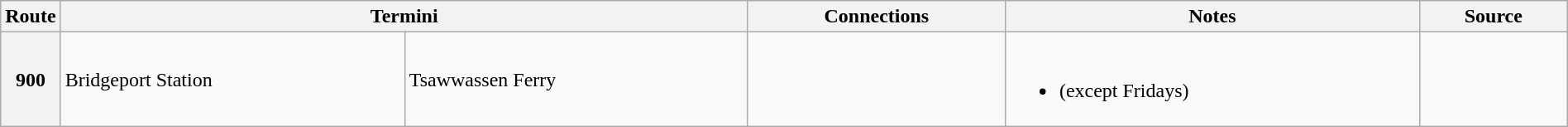<table class="wikitable" style="width: 100%">
<tr>
<th width="40">Route</th>
<th colspan=2>Termini</th>
<th width="200">Connections</th>
<th>Notes</th>
<th>Source</th>
</tr>
<tr>
<th>900</th>
<td>Bridgeport Station</td>
<td>Tsawwassen Ferry</td>
<td></td>
<td><br><ul><li>  (except Fridays) </li></ul></td>
<td></td>
</tr>
</table>
